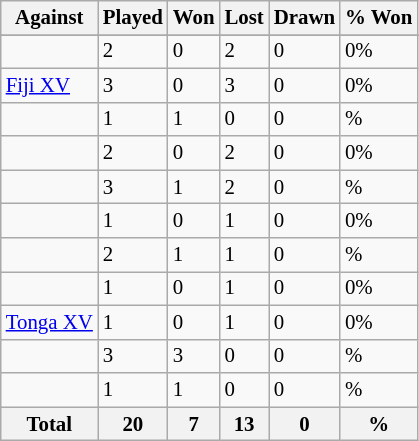<table class="sortable wikitable" style="font-size: 87%;">
<tr>
<th>Against</th>
<th>Played</th>
<th>Won</th>
<th>Lost</th>
<th>Drawn</th>
<th>% Won</th>
</tr>
<tr style="background:#d0ffd0; text-align:center">
</tr>
<tr>
<td style="text-align:left"></td>
<td>2</td>
<td>0</td>
<td>2</td>
<td>0</td>
<td>0%</td>
</tr>
<tr>
<td style="text-align:left"> <a href='#'>Fiji XV</a></td>
<td>3</td>
<td>0</td>
<td>3</td>
<td>0</td>
<td>0%</td>
</tr>
<tr>
<td style="text-align:left"></td>
<td>1</td>
<td>1</td>
<td>0</td>
<td>0</td>
<td>%</td>
</tr>
<tr>
<td style="text-align:left"></td>
<td>2</td>
<td>0</td>
<td>2</td>
<td>0</td>
<td>0%</td>
</tr>
<tr>
<td style="text-align:left"></td>
<td>3</td>
<td>1</td>
<td>2</td>
<td>0</td>
<td>%</td>
</tr>
<tr>
<td style="text-align:left"></td>
<td>1</td>
<td>0</td>
<td>1</td>
<td>0</td>
<td>0%</td>
</tr>
<tr>
<td style="text-align:left"></td>
<td>2</td>
<td>1</td>
<td>1</td>
<td>0</td>
<td>%</td>
</tr>
<tr>
<td style="text-align:left"></td>
<td>1</td>
<td>0</td>
<td>1</td>
<td>0</td>
<td>0%</td>
</tr>
<tr>
<td style="text-align:left"> <a href='#'>Tonga XV</a></td>
<td>1</td>
<td>0</td>
<td>1</td>
<td>0</td>
<td>0%</td>
</tr>
<tr>
<td style="text-align:left"></td>
<td>3</td>
<td>3</td>
<td>0</td>
<td>0</td>
<td>%</td>
</tr>
<tr>
<td style="text-align:left"></td>
<td>1</td>
<td>1</td>
<td>0</td>
<td>0</td>
<td>%</td>
</tr>
<tr>
<th>Total</th>
<th><strong>20</strong></th>
<th><strong>7</strong></th>
<th><strong>13</strong></th>
<th><strong>0</strong></th>
<th><strong>%</strong></th>
</tr>
</table>
